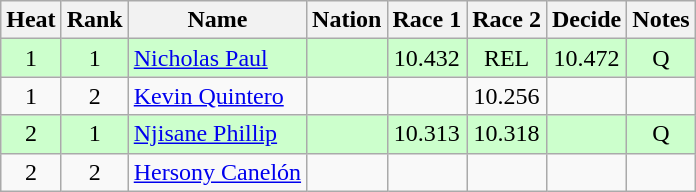<table class="wikitable sortable" style="text-align:center">
<tr>
<th>Heat</th>
<th>Rank</th>
<th>Name</th>
<th>Nation</th>
<th>Race 1</th>
<th>Race 2</th>
<th>Decide</th>
<th>Notes</th>
</tr>
<tr bgcolor=ccffcc>
<td>1</td>
<td>1</td>
<td align=left><a href='#'>Nicholas Paul</a></td>
<td align=left></td>
<td>10.432</td>
<td>REL</td>
<td>10.472</td>
<td>Q</td>
</tr>
<tr>
<td>1</td>
<td>2</td>
<td align=left><a href='#'>Kevin Quintero</a></td>
<td align=left></td>
<td></td>
<td>10.256</td>
<td></td>
<td></td>
</tr>
<tr bgcolor=ccffcc>
<td>2</td>
<td>1</td>
<td align=left><a href='#'>Njisane Phillip</a></td>
<td align=left></td>
<td>10.313</td>
<td>10.318</td>
<td></td>
<td>Q</td>
</tr>
<tr>
<td>2</td>
<td>2</td>
<td align=left><a href='#'>Hersony Canelón</a></td>
<td align=left></td>
<td></td>
<td></td>
<td></td>
<td></td>
</tr>
</table>
